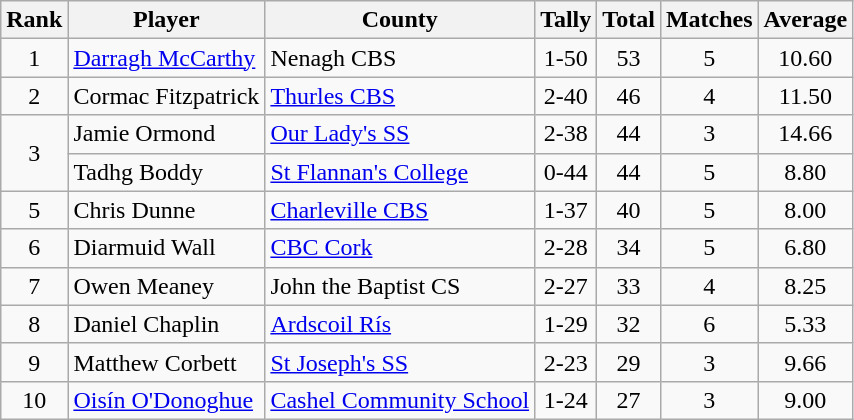<table class="wikitable">
<tr>
<th>Rank</th>
<th>Player</th>
<th>County</th>
<th>Tally</th>
<th>Total</th>
<th>Matches</th>
<th>Average</th>
</tr>
<tr>
<td rowspan=1 align=center>1</td>
<td><a href='#'>Darragh McCarthy</a></td>
<td>Nenagh CBS</td>
<td align=center>1-50</td>
<td align=center>53</td>
<td align=center>5</td>
<td align=center>10.60</td>
</tr>
<tr>
<td rowspan=1 align=center>2</td>
<td>Cormac Fitzpatrick</td>
<td><a href='#'>Thurles CBS</a></td>
<td align=center>2-40</td>
<td align=center>46</td>
<td align=center>4</td>
<td align=center>11.50</td>
</tr>
<tr>
<td rowspan=2 align=center>3</td>
<td>Jamie Ormond</td>
<td><a href='#'>Our Lady's SS</a></td>
<td align=center>2-38</td>
<td align=center>44</td>
<td align=center>3</td>
<td align=center>14.66</td>
</tr>
<tr>
<td>Tadhg Boddy</td>
<td><a href='#'>St Flannan's College</a></td>
<td align=center>0-44</td>
<td align=center>44</td>
<td align=center>5</td>
<td align=center>8.80</td>
</tr>
<tr>
<td rowspan=1 align=center>5</td>
<td>Chris Dunne</td>
<td><a href='#'>Charleville CBS</a></td>
<td align=center>1-37</td>
<td align=center>40</td>
<td align=center>5</td>
<td align=center>8.00</td>
</tr>
<tr>
<td rowspan=1 align=center>6</td>
<td>Diarmuid Wall</td>
<td><a href='#'>CBC Cork</a></td>
<td align=center>2-28</td>
<td align=center>34</td>
<td align=center>5</td>
<td align=center>6.80</td>
</tr>
<tr>
<td rowspan=1 align=center>7</td>
<td>Owen Meaney</td>
<td>John the Baptist CS</td>
<td align=center>2-27</td>
<td align=center>33</td>
<td align=center>4</td>
<td align=center>8.25</td>
</tr>
<tr>
<td rowspan=1 align=center>8</td>
<td>Daniel Chaplin</td>
<td><a href='#'>Ardscoil Rís</a></td>
<td align=center>1-29</td>
<td align=center>32</td>
<td align=center>6</td>
<td align=center>5.33</td>
</tr>
<tr>
<td rowspan=1 align=center>9</td>
<td>Matthew Corbett</td>
<td><a href='#'>St Joseph's SS</a></td>
<td align=center>2-23</td>
<td align=center>29</td>
<td align=center>3</td>
<td align=center>9.66</td>
</tr>
<tr>
<td rowspan=1 align=center>10</td>
<td><a href='#'>Oisín O'Donoghue</a></td>
<td><a href='#'>Cashel Community School</a></td>
<td align=center>1-24</td>
<td align=center>27</td>
<td align=center>3</td>
<td align=center>9.00</td>
</tr>
</table>
